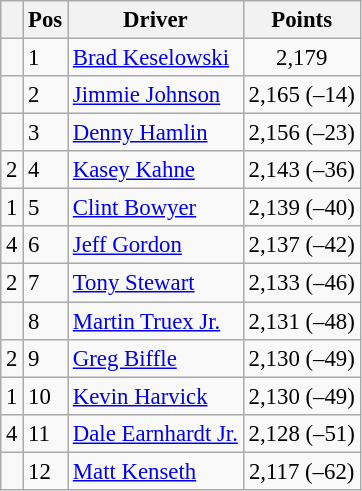<table class="sortable wikitable " style="font-size: 95%;">
<tr>
<th></th>
<th>Pos</th>
<th>Driver</th>
<th>Points</th>
</tr>
<tr>
<td align="left"></td>
<td>1</td>
<td><a href='#'>Brad Keselowski</a></td>
<td style="text-align:center;">2,179</td>
</tr>
<tr>
<td align="left"></td>
<td>2</td>
<td><a href='#'>Jimmie Johnson</a></td>
<td style="text-align:center;">2,165 (–14)</td>
</tr>
<tr>
<td align="left"></td>
<td>3</td>
<td><a href='#'>Denny Hamlin</a></td>
<td style="text-align:center;">2,156 (–23)</td>
</tr>
<tr>
<td align="left"> 2</td>
<td>4</td>
<td><a href='#'>Kasey Kahne</a></td>
<td style="text-align:center;">2,143 (–36)</td>
</tr>
<tr>
<td align="left"> 1</td>
<td>5</td>
<td><a href='#'>Clint Bowyer</a></td>
<td style="text-align:center;">2,139 (–40)</td>
</tr>
<tr>
<td align="left"> 4</td>
<td>6</td>
<td><a href='#'>Jeff Gordon</a></td>
<td style="text-align:center;">2,137 (–42)</td>
</tr>
<tr>
<td align="left"> 2</td>
<td>7</td>
<td><a href='#'>Tony Stewart</a></td>
<td style="text-align:center;">2,133 (–46)</td>
</tr>
<tr>
<td align="left"></td>
<td>8</td>
<td><a href='#'>Martin Truex Jr.</a></td>
<td style="text-align:center;">2,131 (–48)</td>
</tr>
<tr>
<td align="left"> 2</td>
<td>9</td>
<td><a href='#'>Greg Biffle</a></td>
<td style="text-align:center;">2,130 (–49)</td>
</tr>
<tr>
<td align="left"> 1</td>
<td>10</td>
<td><a href='#'>Kevin Harvick</a></td>
<td style="text-align:center;">2,130 (–49)</td>
</tr>
<tr>
<td align="left"> 4</td>
<td>11</td>
<td><a href='#'>Dale Earnhardt Jr.</a></td>
<td style="text-align:center;">2,128 (–51)</td>
</tr>
<tr>
<td align="left"></td>
<td>12</td>
<td><a href='#'>Matt Kenseth</a></td>
<td style="text-align:center;">2,117 (–62)</td>
</tr>
</table>
